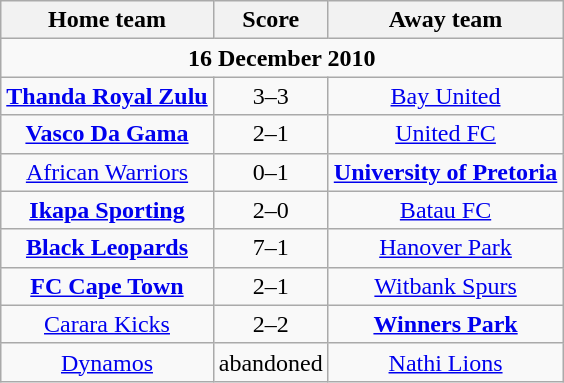<table class="wikitable" style="text-align:center">
<tr>
<th>Home team</th>
<th>Score</th>
<th>Away team</th>
</tr>
<tr>
<td colspan="3" align="center"><strong>16 December 2010</strong></td>
</tr>
<tr>
<td><a href='#'><strong>Thanda Royal Zulu</strong></a></td>
<td>3–3 <br></td>
<td><a href='#'>Bay United</a></td>
</tr>
<tr>
<td><a href='#'><strong>Vasco Da Gama</strong></a></td>
<td>2–1</td>
<td><a href='#'>United FC</a></td>
</tr>
<tr>
<td><a href='#'>African Warriors</a></td>
<td>0–1 </td>
<td><a href='#'><strong>University of Pretoria</strong></a></td>
</tr>
<tr>
<td><a href='#'><strong>Ikapa Sporting</strong></a></td>
<td>2–0</td>
<td><a href='#'>Batau FC</a></td>
</tr>
<tr>
<td><a href='#'><strong>Black Leopards</strong></a></td>
<td>7–1</td>
<td><a href='#'>Hanover Park</a></td>
</tr>
<tr>
<td><a href='#'><strong>FC Cape Town</strong></a></td>
<td>2–1</td>
<td><a href='#'>Witbank Spurs</a></td>
</tr>
<tr>
<td><a href='#'>Carara Kicks</a></td>
<td>2–2 <br></td>
<td><a href='#'><strong>Winners Park</strong></a></td>
</tr>
<tr>
<td><a href='#'>Dynamos</a></td>
<td>abandoned</td>
<td><a href='#'>Nathi Lions</a></td>
</tr>
</table>
